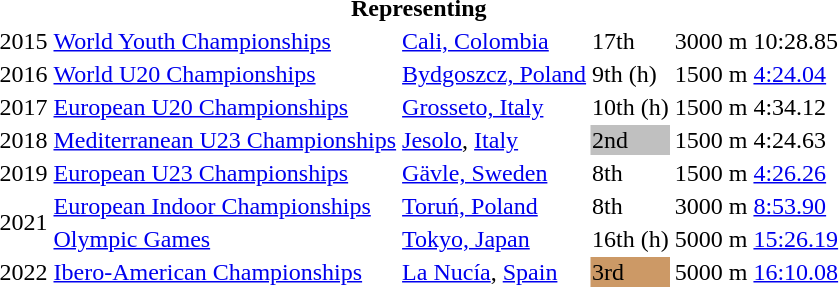<table>
<tr>
<th colspan="6">Representing </th>
</tr>
<tr>
<td>2015</td>
<td><a href='#'>World Youth Championships</a></td>
<td><a href='#'>Cali, Colombia</a></td>
<td>17th</td>
<td>3000 m</td>
<td>10:28.85</td>
</tr>
<tr>
<td>2016</td>
<td><a href='#'>World U20 Championships</a></td>
<td><a href='#'>Bydgoszcz, Poland</a></td>
<td>9th (h)</td>
<td>1500 m</td>
<td><a href='#'>4:24.04</a></td>
</tr>
<tr>
<td>2017</td>
<td><a href='#'>European U20 Championships</a></td>
<td><a href='#'>Grosseto, Italy</a></td>
<td>10th (h)</td>
<td>1500 m</td>
<td>4:34.12</td>
</tr>
<tr>
<td>2018</td>
<td><a href='#'>Mediterranean U23 Championships</a></td>
<td><a href='#'>Jesolo</a>, <a href='#'>Italy</a></td>
<td bgcolor=silver>2nd</td>
<td>1500 m</td>
<td>4:24.63</td>
</tr>
<tr>
<td>2019</td>
<td><a href='#'>European U23 Championships</a></td>
<td><a href='#'>Gävle, Sweden</a></td>
<td>8th</td>
<td>1500 m</td>
<td><a href='#'>4:26.26</a></td>
</tr>
<tr>
<td rowspan=2>2021</td>
<td><a href='#'>European Indoor Championships</a></td>
<td><a href='#'>Toruń, Poland</a></td>
<td>8th</td>
<td>3000 m</td>
<td><a href='#'>8:53.90</a></td>
</tr>
<tr>
<td><a href='#'>Olympic Games</a></td>
<td><a href='#'>Tokyo, Japan</a></td>
<td>16th (h)</td>
<td>5000 m</td>
<td><a href='#'>15:26.19</a></td>
</tr>
<tr>
<td>2022</td>
<td><a href='#'>Ibero-American Championships</a></td>
<td><a href='#'>La Nucía</a>, <a href='#'>Spain</a></td>
<td bgcolor=cc9966>3rd</td>
<td>5000 m</td>
<td><a href='#'>16:10.08</a></td>
</tr>
</table>
